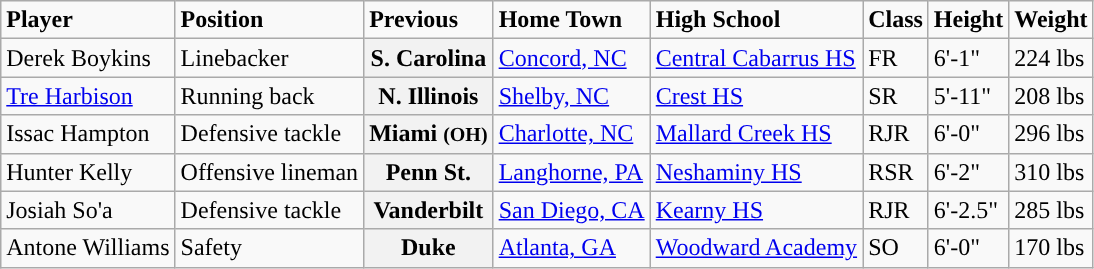<table class="wikitable">
<tr>
<td><strong>Player</strong></td>
<td><strong>Position</strong></td>
<td><strong>Previous</strong></td>
<td><strong>Home Town</strong></td>
<td><strong>High School</strong></td>
<td><strong>Class</strong></td>
<td><strong>Height</strong></td>
<td><strong>Weight</strong></td>
</tr>
<tr>
<td>Derek Boykins</td>
<td>Linebacker</td>
<th>S. Carolina</th>
<td><a href='#'>Concord, NC</a></td>
<td><a href='#'>Central Cabarrus HS</a></td>
<td>FR</td>
<td>6'-1"</td>
<td>224 lbs</td>
</tr>
<tr>
<td><a href='#'>Tre Harbison</a></td>
<td>Running back</td>
<th>N. Illinois</th>
<td><a href='#'>Shelby, NC</a></td>
<td><a href='#'>Crest HS</a></td>
<td>SR</td>
<td>5'-11"</td>
<td>208 lbs</td>
</tr>
<tr>
<td>Issac Hampton</td>
<td>Defensive tackle</td>
<th>Miami <small>(OH)</small></th>
<td><a href='#'>Charlotte, NC</a></td>
<td><a href='#'>Mallard Creek HS</a></td>
<td>RJR</td>
<td>6'-0"</td>
<td>296 lbs</td>
</tr>
<tr>
<td>Hunter Kelly</td>
<td>Offensive lineman</td>
<th>Penn St.</th>
<td><a href='#'>Langhorne, PA</a></td>
<td><a href='#'>Neshaminy HS</a></td>
<td>RSR</td>
<td>6'-2"</td>
<td>310 lbs</td>
</tr>
<tr>
<td>Josiah So'a</td>
<td>Defensive tackle</td>
<th>Vanderbilt</th>
<td><a href='#'>San Diego, CA</a></td>
<td><a href='#'>Kearny HS</a></td>
<td>RJR</td>
<td>6'-2.5"</td>
<td>285 lbs</td>
</tr>
<tr>
<td>Antone Williams</td>
<td>Safety</td>
<th>Duke</th>
<td><a href='#'>Atlanta, GA</a></td>
<td><a href='#'>Woodward Academy</a></td>
<td>SO</td>
<td>6'-0"</td>
<td>170 lbs</td>
</tr>
</table>
